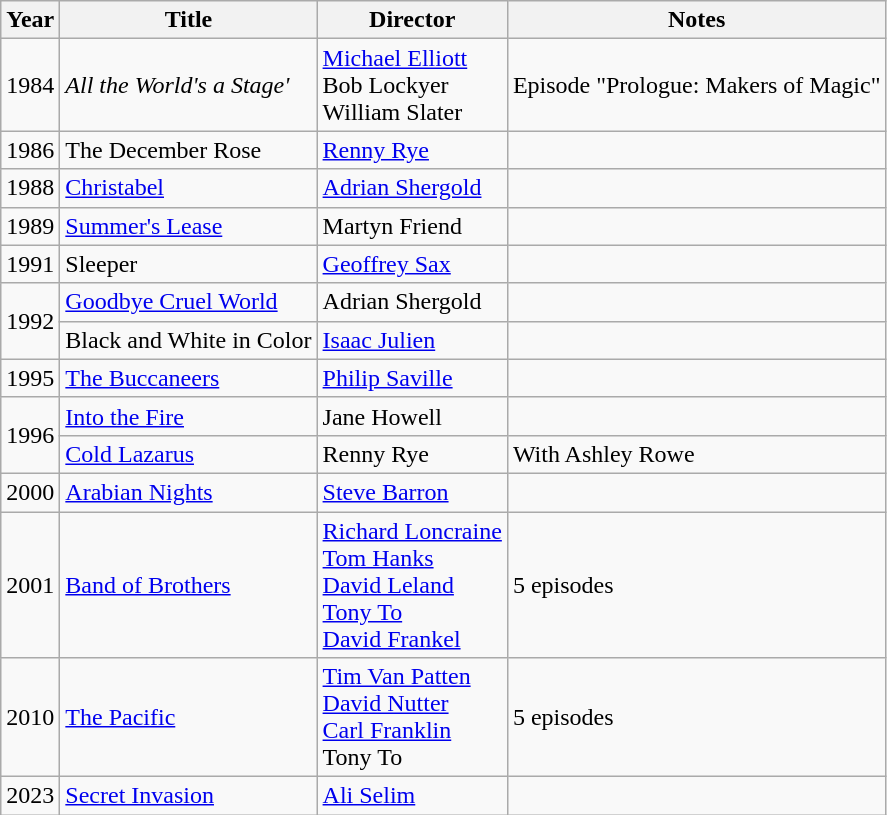<table class="wikitable">
<tr>
<th>Year</th>
<th>Title</th>
<th>Director</th>
<th>Notes</th>
</tr>
<tr>
<td>1984</td>
<td><em>All the World's a Stage'</td>
<td><a href='#'>Michael Elliott</a><br>Bob Lockyer<br>William Slater</td>
<td>Episode "Prologue: Makers of Magic"</td>
</tr>
<tr>
<td>1986</td>
<td></em>The December Rose<em></td>
<td><a href='#'>Renny Rye</a></td>
<td></td>
</tr>
<tr>
<td>1988</td>
<td></em><a href='#'>Christabel</a><em></td>
<td><a href='#'>Adrian Shergold</a></td>
<td></td>
</tr>
<tr>
<td>1989</td>
<td></em><a href='#'>Summer's Lease</a><em></td>
<td>Martyn Friend</td>
<td></td>
</tr>
<tr>
<td>1991</td>
<td></em>Sleeper<em></td>
<td><a href='#'>Geoffrey Sax</a></td>
<td></td>
</tr>
<tr>
<td rowspan=2>1992</td>
<td></em><a href='#'>Goodbye Cruel World</a><em></td>
<td>Adrian Shergold</td>
<td></td>
</tr>
<tr>
<td></em>Black and White in Color<em></td>
<td><a href='#'>Isaac Julien</a></td>
<td></td>
</tr>
<tr>
<td>1995</td>
<td></em><a href='#'>The Buccaneers</a><em></td>
<td><a href='#'>Philip Saville</a></td>
<td></td>
</tr>
<tr>
<td rowspan=2>1996</td>
<td></em><a href='#'>Into the Fire</a><em></td>
<td>Jane Howell</td>
<td></td>
</tr>
<tr>
<td></em><a href='#'>Cold Lazarus</a><em></td>
<td>Renny Rye</td>
<td>With Ashley Rowe</td>
</tr>
<tr>
<td>2000</td>
<td></em><a href='#'>Arabian Nights</a><em></td>
<td><a href='#'>Steve Barron</a></td>
<td></td>
</tr>
<tr>
<td>2001</td>
<td></em><a href='#'>Band of Brothers</a><em></td>
<td><a href='#'>Richard Loncraine</a><br><a href='#'>Tom Hanks</a><br><a href='#'>David Leland</a><br><a href='#'>Tony To</a><br><a href='#'>David Frankel</a></td>
<td>5 episodes</td>
</tr>
<tr>
<td>2010</td>
<td></em><a href='#'>The Pacific</a><em></td>
<td><a href='#'>Tim Van Patten</a><br><a href='#'>David Nutter</a><br><a href='#'>Carl Franklin</a><br>Tony To</td>
<td>5 episodes</td>
</tr>
<tr>
<td>2023</td>
<td></em><a href='#'>Secret Invasion</a><em></td>
<td><a href='#'>Ali Selim</a></td>
<td></td>
</tr>
</table>
